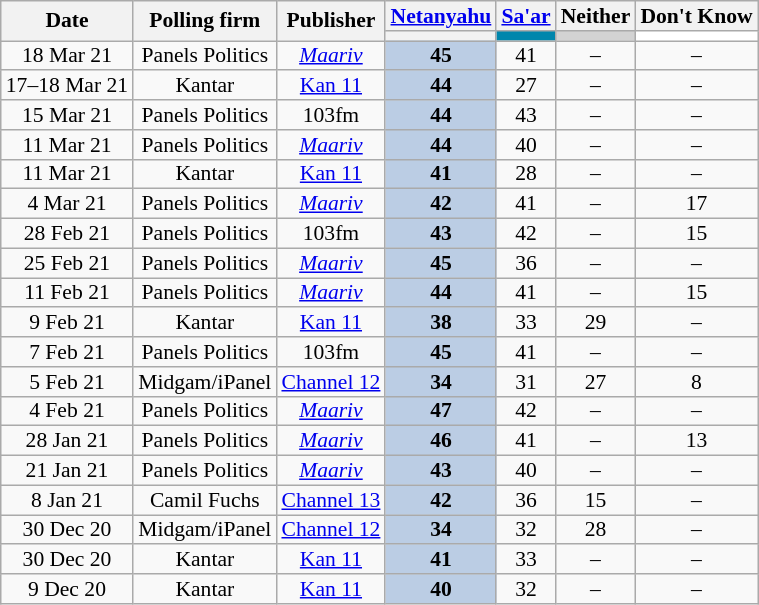<table class="wikitable sortable" style="text-align:center; font-size:90%; line-height:13px;">
<tr>
<th rowspan=2>Date</th>
<th rowspan=2>Polling firm</th>
<th rowspan=2>Publisher</th>
<th><a href='#'>Netanyahu</a></th>
<th><a href='#'>Sa'ar</a></th>
<th>Neither</th>
<th>Don't Know</th>
</tr>
<tr>
<th style=background:></th>
<th style=background:#0086AC></th>
<th style=background:#d3d3d3></th>
<th style=background:#ffffff></th>
</tr>
<tr>
<td data-sort-value=2021-03-18>18 Mar 21</td>
<td>Panels Politics</td>
<td><em><a href='#'>Maariv</a></em></td>
<td style=background:#BBCDE4><strong>45</strong>	</td>
<td>41					</td>
<td>–					</td>
<td>–					</td>
</tr>
<tr>
<td data-sort-value=2021-03-18>17–18 Mar 21</td>
<td>Kantar</td>
<td><a href='#'>Kan 11</a></td>
<td style=background:#BBCDE4><strong>44</strong>	</td>
<td>27					</td>
<td>–					</td>
<td>–					</td>
</tr>
<tr>
<td data-sort-value=2021-03-15>15 Mar 21</td>
<td>Panels Politics</td>
<td>103fm</td>
<td style=background:#BBCDE4><strong>44</strong>	</td>
<td>43					</td>
<td>–					</td>
<td>–					</td>
</tr>
<tr>
<td data-sort-value=2021-03-11>11 Mar 21</td>
<td>Panels Politics</td>
<td><em><a href='#'>Maariv</a></em></td>
<td style=background:#BBCDE4><strong>44</strong>	</td>
<td>40					</td>
<td>–					</td>
<td>–					</td>
</tr>
<tr>
<td data-sort-value=2021-03-11>11 Mar 21</td>
<td>Kantar</td>
<td><a href='#'>Kan 11</a></td>
<td style=background:#BBCDE4><strong>41</strong>	</td>
<td>28					</td>
<td>–					</td>
<td>–					</td>
</tr>
<tr>
<td data-sort-value=2021-03-04>4 Mar 21</td>
<td>Panels Politics</td>
<td><em><a href='#'>Maariv</a></em></td>
<td style=background:#BBCDE4><strong>42</strong>	</td>
<td>41					</td>
<td>–					</td>
<td>17					</td>
</tr>
<tr>
<td data-sort-value=2021-02-28>28 Feb 21</td>
<td>Panels Politics</td>
<td>103fm</td>
<td style=background:#BBCDE4><strong>43</strong>	</td>
<td>42					</td>
<td>–					</td>
<td>15					</td>
</tr>
<tr>
<td data-sort-value=2021-02-25>25 Feb 21</td>
<td>Panels Politics</td>
<td><em><a href='#'>Maariv</a></em></td>
<td style=background:#BBCDE4><strong>45</strong>	</td>
<td>36					</td>
<td>–					</td>
<td>–					</td>
</tr>
<tr>
<td data-sort-value=2021-02-11>11 Feb 21</td>
<td>Panels Politics</td>
<td><em><a href='#'>Maariv</a></em></td>
<td style=background:#BBCDE4><strong>44</strong>	</td>
<td>41					</td>
<td>–					</td>
<td>15					</td>
</tr>
<tr>
<td data-sort-value=2021-02-09>9 Feb 21</td>
<td>Kantar</td>
<td><a href='#'>Kan 11</a></td>
<td style=background:#BBCDE4><strong>38</strong>	</td>
<td>33					</td>
<td>29					</td>
<td>–					</td>
</tr>
<tr>
<td data-sort-value=2021-02-07>7 Feb 21</td>
<td>Panels Politics</td>
<td>103fm</td>
<td style=background:#BBCDE4><strong>45</strong>	</td>
<td>41					</td>
<td>–					</td>
<td>–					</td>
</tr>
<tr>
<td data-sort-value=2021-02-05>5 Feb 21</td>
<td>Midgam/iPanel</td>
<td><a href='#'>Channel 12</a></td>
<td style=background:#BBCDE4><strong>34</strong>	</td>
<td>31					</td>
<td>27					</td>
<td>8					</td>
</tr>
<tr>
<td data-sort-value=2021-02-04>4 Feb 21</td>
<td>Panels Politics</td>
<td><em><a href='#'>Maariv</a></em></td>
<td style=background:#BBCDE4><strong>47</strong>	</td>
<td>42					</td>
<td>–					</td>
<td>–					</td>
</tr>
<tr>
<td data-sort-value=2021-01-28>28 Jan 21</td>
<td>Panels Politics</td>
<td><em><a href='#'>Maariv</a></em></td>
<td style=background:#BBCDE4><strong>46</strong>	</td>
<td>41					</td>
<td>–					</td>
<td>13					</td>
</tr>
<tr>
<td data-sort-value=2021-01-21>21 Jan 21</td>
<td>Panels Politics</td>
<td><em><a href='#'>Maariv</a></em></td>
<td style=background:#BBCDE4><strong>43</strong>	</td>
<td>40					</td>
<td>–					</td>
<td>–					</td>
</tr>
<tr>
<td data-sort-value=2021-01-08>8 Jan 21</td>
<td>Camil Fuchs</td>
<td><a href='#'>Channel 13</a></td>
<td style=background:#BBCDE4><strong>42</strong>	</td>
<td>36					</td>
<td>15					</td>
<td>–					</td>
</tr>
<tr>
<td data-sort-value=2020-12-30>30 Dec 20</td>
<td>Midgam/iPanel</td>
<td><a href='#'>Channel 12</a></td>
<td style=background:#BBCDE4><strong>34</strong>	</td>
<td>32					</td>
<td>28					</td>
<td>–					</td>
</tr>
<tr>
<td data-sort-value=2020-12-30>30 Dec 20</td>
<td>Kantar</td>
<td><a href='#'>Kan 11</a></td>
<td style=background:#BBCDE4><strong>41</strong>	</td>
<td>33					</td>
<td>–					</td>
<td>–					</td>
</tr>
<tr>
<td data-sort-value=2020-12-09>9 Dec 20</td>
<td>Kantar</td>
<td><a href='#'>Kan 11</a></td>
<td style=background:#BBCDE4><strong>40</strong>	</td>
<td>32					</td>
<td>–					</td>
<td>–					</td>
</tr>
</table>
